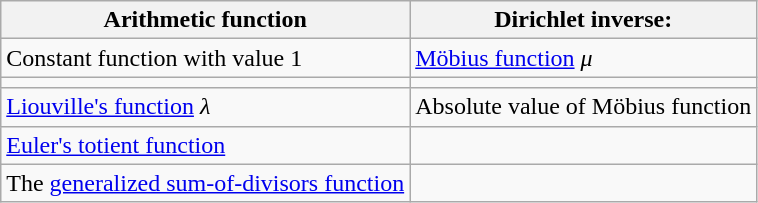<table class="wikitable" border="1">
<tr>
<th>Arithmetic function</th>
<th>Dirichlet inverse:</th>
</tr>
<tr>
<td>Constant function with value 1</td>
<td><a href='#'>Möbius function</a> <em>μ</em></td>
</tr>
<tr>
<td></td>
<td></td>
</tr>
<tr>
<td><a href='#'>Liouville's function</a> <em>λ</em></td>
<td>Absolute value of Möbius function </td>
</tr>
<tr>
<td><a href='#'>Euler's totient function</a></td>
<td></td>
</tr>
<tr>
<td>The <a href='#'>generalized sum-of-divisors function</a></td>
<td></td>
</tr>
</table>
